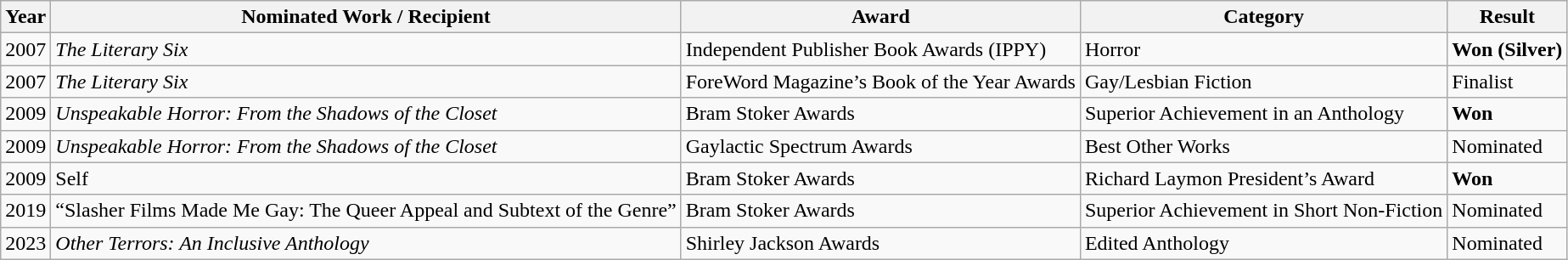<table class="wikitable">
<tr>
<th>Year</th>
<th><strong>Nominated Work / Recipient</strong></th>
<th><strong>Award</strong></th>
<th>Category</th>
<th>Result</th>
</tr>
<tr>
<td>2007</td>
<td><em>The Literary Six</em></td>
<td>Independent Publisher Book Awards (IPPY)</td>
<td>Horror</td>
<td><strong>Won (Silver)</strong></td>
</tr>
<tr>
<td>2007</td>
<td><em>The Literary Six</em></td>
<td>ForeWord Magazine’s Book of the Year Awards</td>
<td>Gay/Lesbian Fiction</td>
<td>Finalist</td>
</tr>
<tr>
<td>2009</td>
<td><em>Unspeakable Horror: From the Shadows of the Closet</em></td>
<td>Bram Stoker Awards</td>
<td>Superior Achievement in an Anthology</td>
<td><strong>Won</strong></td>
</tr>
<tr>
<td>2009</td>
<td><em>Unspeakable Horror: From the Shadows of the Closet</em></td>
<td>Gaylactic Spectrum Awards</td>
<td>Best Other Works</td>
<td>Nominated</td>
</tr>
<tr>
<td>2009</td>
<td>Self</td>
<td>Bram Stoker Awards</td>
<td>Richard Laymon President’s Award</td>
<td><strong>Won</strong></td>
</tr>
<tr>
<td>2019</td>
<td>“Slasher Films Made Me Gay: The Queer Appeal and Subtext of the Genre”</td>
<td>Bram Stoker Awards</td>
<td>Superior Achievement in Short Non-Fiction</td>
<td>Nominated</td>
</tr>
<tr>
<td>2023</td>
<td><em>Other Terrors: An Inclusive Anthology</em></td>
<td>Shirley Jackson Awards</td>
<td>Edited Anthology</td>
<td>Nominated</td>
</tr>
</table>
